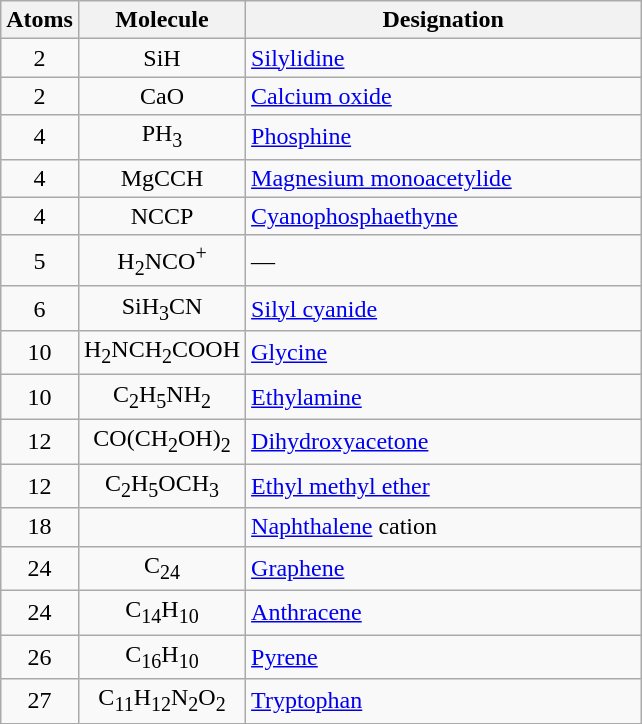<table class="wikitable sortable sticky-header">
<tr>
<th>Atoms</th>
<th style="width: 6em;">Molecule</th>
<th style="width: 16em;">Designation</th>
</tr>
<tr>
<td align="center">2</td>
<td align="center">SiH</td>
<td><a href='#'>Silylidine</a></td>
</tr>
<tr>
<td align="center">2</td>
<td align="center">CaO</td>
<td><a href='#'>Calcium oxide</a></td>
</tr>
<tr>
<td align="center">4</td>
<td align="center">PH<sub>3</sub></td>
<td><a href='#'>Phosphine</a></td>
</tr>
<tr>
<td align="center">4</td>
<td align="center">MgCCH</td>
<td><a href='#'>Magnesium monoacetylide</a></td>
</tr>
<tr>
<td align="center">4</td>
<td align="center">NCCP</td>
<td><a href='#'>Cyanophosphaethyne</a></td>
</tr>
<tr>
<td align="center">5</td>
<td align="center">H<sub>2</sub>NCO<sup>+</sup></td>
<td>—</td>
</tr>
<tr>
<td align="center">6</td>
<td align="center">SiH<sub>3</sub>CN</td>
<td><a href='#'>Silyl cyanide</a></td>
</tr>
<tr>
<td align="center">10</td>
<td align="center">H<sub>2</sub>NCH<sub>2</sub>COOH</td>
<td><a href='#'>Glycine</a></td>
</tr>
<tr>
<td align="center">10</td>
<td align="center">C<sub>2</sub>H<sub>5</sub>NH<sub>2</sub></td>
<td><a href='#'>Ethylamine</a></td>
</tr>
<tr>
<td align="center">12</td>
<td align="center">CO(CH<sub>2</sub>OH)<sub>2</sub></td>
<td><a href='#'>Dihydroxyacetone</a></td>
</tr>
<tr>
<td align="center">12</td>
<td align="center">C<sub>2</sub>H<sub>5</sub>OCH<sub>3</sub></td>
<td><a href='#'>Ethyl methyl ether</a></td>
</tr>
<tr>
<td align="center">18</td>
<td align="center"></td>
<td><a href='#'>Naphthalene</a> cation</td>
</tr>
<tr>
<td align="center">24</td>
<td align="center">C<sub>24</sub></td>
<td><a href='#'>Graphene</a></td>
</tr>
<tr>
<td align="center">24</td>
<td align="center">C<sub>14</sub>H<sub>10</sub></td>
<td><a href='#'>Anthracene</a></td>
</tr>
<tr>
<td align="center">26</td>
<td align="center">C<sub>16</sub>H<sub>10</sub></td>
<td><a href='#'>Pyrene</a></td>
</tr>
<tr>
<td align="center">27</td>
<td align=center>C<sub>11</sub>H<sub>12</sub>N<sub>2</sub>O<sub>2</sub></td>
<td><a href='#'>Tryptophan</a></td>
</tr>
</table>
